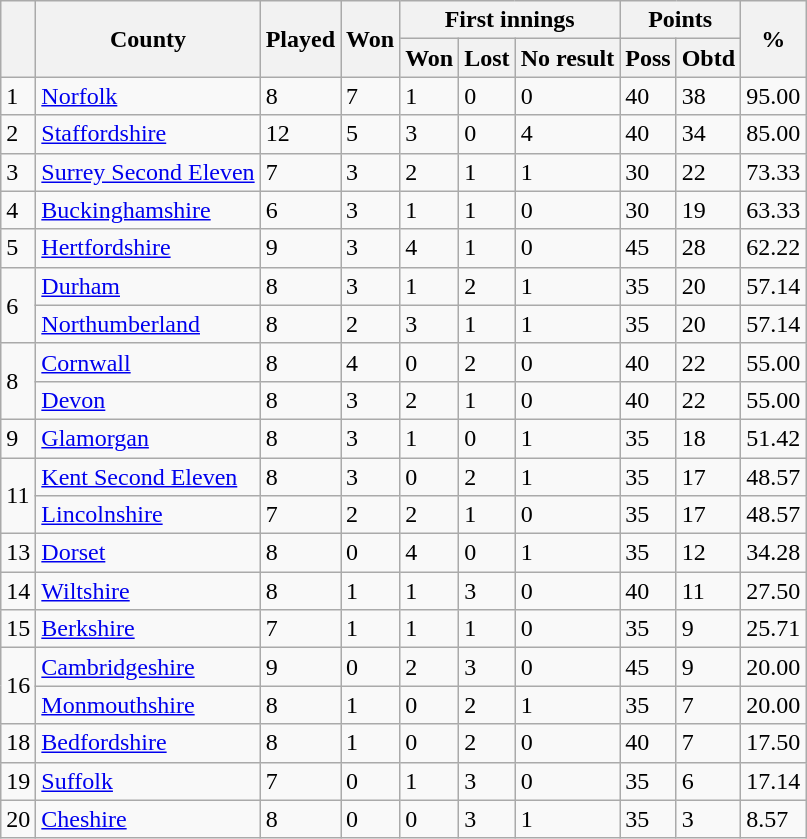<table class="wikitable">
<tr>
<th rowspan="2"></th>
<th rowspan="2">County</th>
<th rowspan="2">Played</th>
<th rowspan="2">Won</th>
<th colspan="3">First innings</th>
<th colspan="2">Points</th>
<th rowspan="2">%</th>
</tr>
<tr>
<th>Won</th>
<th>Lost</th>
<th>No result</th>
<th>Poss</th>
<th>Obtd</th>
</tr>
<tr>
<td>1</td>
<td><a href='#'>Norfolk</a></td>
<td>8</td>
<td>7</td>
<td>1</td>
<td>0</td>
<td>0</td>
<td>40</td>
<td>38</td>
<td>95.00</td>
</tr>
<tr>
<td>2</td>
<td><a href='#'>Staffordshire</a></td>
<td>12</td>
<td>5</td>
<td>3</td>
<td>0</td>
<td>4</td>
<td>40</td>
<td>34</td>
<td>85.00</td>
</tr>
<tr>
<td>3</td>
<td><a href='#'>Surrey Second Eleven</a></td>
<td>7</td>
<td>3</td>
<td>2</td>
<td>1</td>
<td>1</td>
<td>30</td>
<td>22</td>
<td>73.33</td>
</tr>
<tr>
<td>4</td>
<td><a href='#'>Buckinghamshire</a></td>
<td>6</td>
<td>3</td>
<td>1</td>
<td>1</td>
<td>0</td>
<td>30</td>
<td>19</td>
<td>63.33</td>
</tr>
<tr>
<td>5</td>
<td><a href='#'>Hertfordshire</a></td>
<td>9</td>
<td>3</td>
<td>4</td>
<td>1</td>
<td>0</td>
<td>45</td>
<td>28</td>
<td>62.22</td>
</tr>
<tr>
<td rowspan="2">6</td>
<td><a href='#'>Durham</a></td>
<td>8</td>
<td>3</td>
<td>1</td>
<td>2</td>
<td>1</td>
<td>35</td>
<td>20</td>
<td>57.14</td>
</tr>
<tr>
<td><a href='#'>Northumberland</a></td>
<td>8</td>
<td>2</td>
<td>3</td>
<td>1</td>
<td>1</td>
<td>35</td>
<td>20</td>
<td>57.14</td>
</tr>
<tr>
<td rowspan="2">8</td>
<td><a href='#'>Cornwall</a></td>
<td>8</td>
<td>4</td>
<td>0</td>
<td>2</td>
<td>0</td>
<td>40</td>
<td>22</td>
<td>55.00</td>
</tr>
<tr>
<td><a href='#'>Devon</a></td>
<td>8</td>
<td>3</td>
<td>2</td>
<td>1</td>
<td>0</td>
<td>40</td>
<td>22</td>
<td>55.00</td>
</tr>
<tr>
<td>9</td>
<td><a href='#'>Glamorgan</a></td>
<td>8</td>
<td>3</td>
<td>1</td>
<td>0</td>
<td>1</td>
<td>35</td>
<td>18</td>
<td>51.42</td>
</tr>
<tr>
<td rowspan="2">11</td>
<td><a href='#'>Kent Second Eleven</a></td>
<td>8</td>
<td>3</td>
<td>0</td>
<td>2</td>
<td>1</td>
<td>35</td>
<td>17</td>
<td>48.57</td>
</tr>
<tr>
<td><a href='#'>Lincolnshire</a></td>
<td>7</td>
<td>2</td>
<td>2</td>
<td>1</td>
<td>0</td>
<td>35</td>
<td>17</td>
<td>48.57</td>
</tr>
<tr>
<td>13</td>
<td><a href='#'>Dorset</a></td>
<td>8</td>
<td>0</td>
<td>4</td>
<td>0</td>
<td>1</td>
<td>35</td>
<td>12</td>
<td>34.28</td>
</tr>
<tr>
<td>14</td>
<td><a href='#'>Wiltshire</a></td>
<td>8</td>
<td>1</td>
<td>1</td>
<td>3</td>
<td>0</td>
<td>40</td>
<td>11</td>
<td>27.50</td>
</tr>
<tr>
<td>15</td>
<td><a href='#'>Berkshire</a></td>
<td>7</td>
<td>1</td>
<td>1</td>
<td>1</td>
<td>0</td>
<td>35</td>
<td>9</td>
<td>25.71</td>
</tr>
<tr>
<td rowspan="2">16</td>
<td><a href='#'>Cambridgeshire</a></td>
<td>9</td>
<td>0</td>
<td>2</td>
<td>3</td>
<td>0</td>
<td>45</td>
<td>9</td>
<td>20.00</td>
</tr>
<tr>
<td><a href='#'>Monmouthshire</a></td>
<td>8</td>
<td>1</td>
<td>0</td>
<td>2</td>
<td>1</td>
<td>35</td>
<td>7</td>
<td>20.00</td>
</tr>
<tr>
<td>18</td>
<td><a href='#'>Bedfordshire</a></td>
<td>8</td>
<td>1</td>
<td>0</td>
<td>2</td>
<td>0</td>
<td>40</td>
<td>7</td>
<td>17.50</td>
</tr>
<tr>
<td>19</td>
<td><a href='#'>Suffolk</a></td>
<td>7</td>
<td>0</td>
<td>1</td>
<td>3</td>
<td>0</td>
<td>35</td>
<td>6</td>
<td>17.14</td>
</tr>
<tr>
<td>20</td>
<td><a href='#'>Cheshire</a></td>
<td>8</td>
<td>0</td>
<td>0</td>
<td>3</td>
<td>1</td>
<td>35</td>
<td>3</td>
<td>8.57</td>
</tr>
</table>
